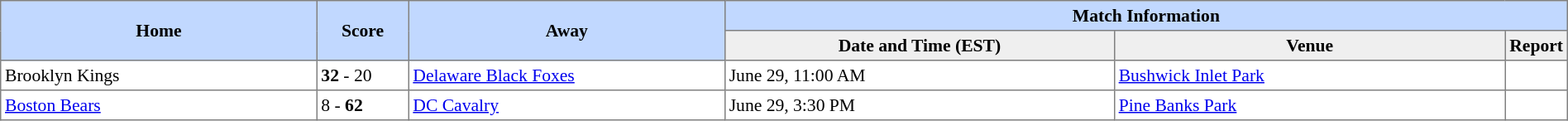<table border="1" cellpadding="3" cellspacing="0" style="border-collapse:collapse; font-size:90%; width:100%">
<tr style="background:#c1d8ff;">
<th rowspan="2" style="width:21%;">Home</th>
<th rowspan="2" style="width:6%;">Score</th>
<th rowspan="2" style="width:21%;">Away</th>
<th colspan="3">Match Information</th>
</tr>
<tr style="background:#efefef;">
<th width="26%">Date and Time (EST)</th>
<th width="26%">Venue</th>
<td><strong>Report</strong></td>
</tr>
<tr>
<td> Brooklyn Kings</td>
<td><strong>32</strong> - 20</td>
<td> <a href='#'>Delaware Black Foxes</a></td>
<td>June 29, 11:00 AM</td>
<td><a href='#'>Bushwick Inlet Park</a></td>
<td></td>
</tr>
<tr>
<td> <a href='#'>Boston Bears</a></td>
<td>8 - <strong>62</strong></td>
<td> <a href='#'>DC Cavalry</a></td>
<td>June 29, 3:30 PM</td>
<td><a href='#'>Pine Banks Park</a></td>
<td></td>
</tr>
</table>
